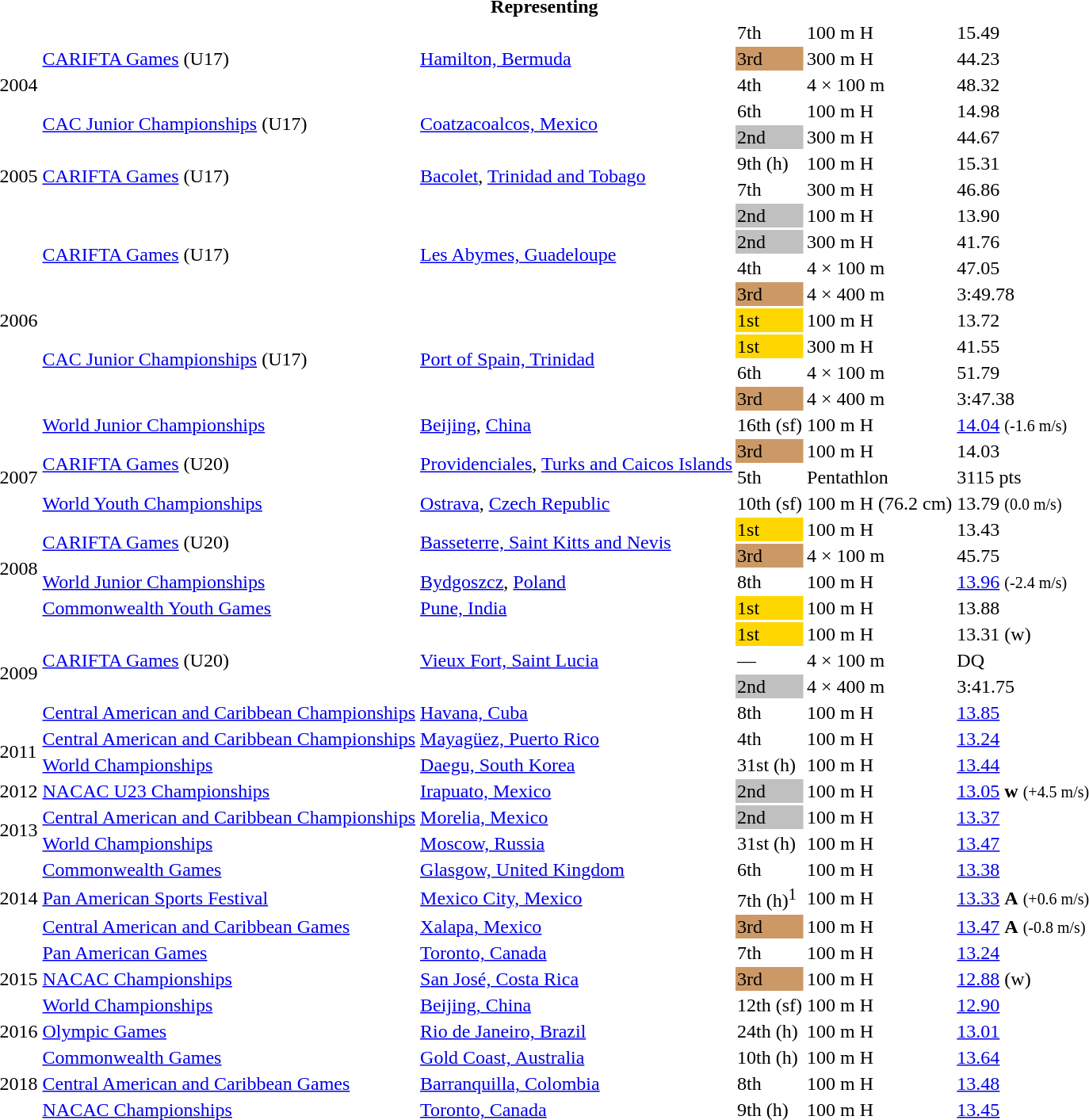<table>
<tr>
<th colspan="6">Representing </th>
</tr>
<tr>
<td rowspan=5>2004</td>
<td rowspan=3><a href='#'>CARIFTA Games</a> (U17)</td>
<td rowspan=3><a href='#'>Hamilton, Bermuda</a></td>
<td>7th</td>
<td>100 m H</td>
<td>15.49</td>
</tr>
<tr>
<td bgcolor=cc9966>3rd</td>
<td>300 m H</td>
<td>44.23</td>
</tr>
<tr>
<td>4th</td>
<td>4 × 100 m</td>
<td>48.32</td>
</tr>
<tr>
<td rowspan=2><a href='#'>CAC Junior Championships</a> (U17)</td>
<td rowspan=2><a href='#'>Coatzacoalcos, Mexico</a></td>
<td>6th</td>
<td>100 m H</td>
<td>14.98</td>
</tr>
<tr>
<td bgcolor=silver>2nd</td>
<td>300 m H</td>
<td>44.67</td>
</tr>
<tr>
<td rowspan=2>2005</td>
<td rowspan=2><a href='#'>CARIFTA Games</a> (U17)</td>
<td rowspan=2><a href='#'>Bacolet</a>, <a href='#'>Trinidad and Tobago</a></td>
<td>9th (h)</td>
<td>100 m H</td>
<td>15.31</td>
</tr>
<tr>
<td>7th</td>
<td>300 m H</td>
<td>46.86</td>
</tr>
<tr>
<td rowspan=9>2006</td>
<td rowspan=4><a href='#'>CARIFTA Games</a> (U17)</td>
<td rowspan=4><a href='#'>Les Abymes, Guadeloupe</a></td>
<td bgcolor=silver>2nd</td>
<td>100 m H</td>
<td>13.90</td>
</tr>
<tr>
<td bgcolor=silver>2nd</td>
<td>300 m H</td>
<td>41.76</td>
</tr>
<tr>
<td>4th</td>
<td>4 × 100 m</td>
<td>47.05</td>
</tr>
<tr>
<td bgcolor=cc9966>3rd</td>
<td>4 × 400 m</td>
<td>3:49.78</td>
</tr>
<tr>
<td rowspan=4><a href='#'>CAC Junior Championships</a> (U17)</td>
<td rowspan=4><a href='#'>Port of Spain, Trinidad</a></td>
<td bgcolor=gold>1st</td>
<td>100 m H</td>
<td>13.72</td>
</tr>
<tr>
<td bgcolor=gold>1st</td>
<td>300 m H</td>
<td>41.55</td>
</tr>
<tr>
<td>6th</td>
<td>4 × 100 m</td>
<td>51.79</td>
</tr>
<tr>
<td bgcolor=cc9966>3rd</td>
<td>4 × 400 m</td>
<td>3:47.38</td>
</tr>
<tr>
<td><a href='#'>World Junior Championships</a></td>
<td><a href='#'>Beijing</a>, <a href='#'>China</a></td>
<td>16th (sf)</td>
<td>100 m H</td>
<td><a href='#'>14.04</a> <small>(-1.6 m/s)</small></td>
</tr>
<tr>
<td rowspan=3>2007</td>
<td rowspan=2><a href='#'>CARIFTA Games</a> (U20)</td>
<td rowspan=2><a href='#'>Providenciales</a>, <a href='#'>Turks and Caicos Islands</a></td>
<td bgcolor=cc9966>3rd</td>
<td>100 m H</td>
<td>14.03</td>
</tr>
<tr>
<td>5th</td>
<td>Pentathlon</td>
<td>3115 pts</td>
</tr>
<tr>
<td><a href='#'>World Youth Championships</a></td>
<td><a href='#'>Ostrava</a>, <a href='#'>Czech Republic</a></td>
<td>10th (sf)</td>
<td>100 m H (76.2 cm)</td>
<td>13.79 <small>(0.0 m/s)</small></td>
</tr>
<tr>
<td rowspan=4>2008</td>
<td rowspan=2><a href='#'>CARIFTA Games</a> (U20)</td>
<td rowspan=2><a href='#'>Basseterre, Saint Kitts and Nevis</a></td>
<td bgcolor=gold>1st</td>
<td>100 m H</td>
<td>13.43</td>
</tr>
<tr>
<td bgcolor=cc9966>3rd</td>
<td>4 × 100 m</td>
<td>45.75</td>
</tr>
<tr>
<td><a href='#'>World Junior Championships</a></td>
<td><a href='#'>Bydgoszcz</a>, <a href='#'>Poland</a></td>
<td>8th</td>
<td>100 m H</td>
<td><a href='#'>13.96</a> <small>(-2.4 m/s)</small></td>
</tr>
<tr>
<td><a href='#'>Commonwealth Youth Games</a></td>
<td><a href='#'>Pune, India</a></td>
<td bgcolor=gold>1st</td>
<td>100 m H</td>
<td>13.88</td>
</tr>
<tr>
<td rowspan=4>2009</td>
<td rowspan=3><a href='#'>CARIFTA Games</a> (U20)</td>
<td rowspan=3><a href='#'>Vieux Fort, Saint Lucia</a></td>
<td bgcolor=gold>1st</td>
<td>100 m H</td>
<td>13.31 (w)</td>
</tr>
<tr>
<td>—</td>
<td>4 × 100 m</td>
<td>DQ</td>
</tr>
<tr>
<td bgcolor=silver>2nd</td>
<td>4 × 400 m</td>
<td>3:41.75</td>
</tr>
<tr>
<td><a href='#'>Central American and Caribbean Championships</a></td>
<td><a href='#'>Havana, Cuba</a></td>
<td>8th</td>
<td>100 m H</td>
<td><a href='#'>13.85</a></td>
</tr>
<tr>
<td rowspan=2>2011</td>
<td><a href='#'>Central American and Caribbean Championships</a></td>
<td><a href='#'>Mayagüez, Puerto Rico</a></td>
<td>4th</td>
<td>100 m H</td>
<td><a href='#'>13.24</a></td>
</tr>
<tr>
<td><a href='#'>World Championships</a></td>
<td><a href='#'>Daegu, South Korea</a></td>
<td>31st (h)</td>
<td>100 m H</td>
<td><a href='#'>13.44</a></td>
</tr>
<tr>
<td>2012</td>
<td><a href='#'>NACAC U23 Championships</a></td>
<td><a href='#'>Irapuato, Mexico</a></td>
<td bgcolor=silver>2nd</td>
<td>100 m H</td>
<td><a href='#'>13.05</a> <strong>w</strong> <small>(+4.5 m/s)</small></td>
</tr>
<tr>
<td rowspan=2>2013</td>
<td><a href='#'>Central American and Caribbean Championships</a></td>
<td><a href='#'>Morelia, Mexico</a></td>
<td bgcolor=silver>2nd</td>
<td>100 m H</td>
<td><a href='#'>13.37</a></td>
</tr>
<tr>
<td><a href='#'>World Championships</a></td>
<td><a href='#'>Moscow, Russia</a></td>
<td>31st (h)</td>
<td>100 m H</td>
<td><a href='#'>13.47</a></td>
</tr>
<tr>
<td rowspan=3>2014</td>
<td><a href='#'>Commonwealth Games</a></td>
<td><a href='#'>Glasgow, United Kingdom</a></td>
<td>6th</td>
<td>100 m H</td>
<td><a href='#'>13.38</a></td>
</tr>
<tr>
<td><a href='#'>Pan American Sports Festival</a></td>
<td><a href='#'>Mexico City, Mexico</a></td>
<td>7th (h)<sup>1</sup></td>
<td>100 m H</td>
<td><a href='#'>13.33</a> <strong>A</strong> <small>(+0.6 m/s)</small></td>
</tr>
<tr>
<td><a href='#'>Central American and Caribbean Games</a></td>
<td><a href='#'>Xalapa, Mexico</a></td>
<td bgcolor="cc9966">3rd</td>
<td>100 m H</td>
<td><a href='#'>13.47</a> <strong>A</strong> <small>(-0.8 m/s)</small></td>
</tr>
<tr>
<td rowspan=3>2015</td>
<td><a href='#'>Pan American Games</a></td>
<td><a href='#'>Toronto, Canada</a></td>
<td>7th</td>
<td>100 m H</td>
<td><a href='#'>13.24</a></td>
</tr>
<tr>
<td><a href='#'>NACAC Championships</a></td>
<td><a href='#'>San José, Costa Rica</a></td>
<td bgcolor="cc9966">3rd</td>
<td>100 m H</td>
<td><a href='#'>12.88</a> (w)</td>
</tr>
<tr>
<td><a href='#'>World Championships</a></td>
<td><a href='#'>Beijing, China</a></td>
<td>12th (sf)</td>
<td>100 m H</td>
<td><a href='#'>12.90</a></td>
</tr>
<tr>
<td>2016</td>
<td><a href='#'>Olympic Games</a></td>
<td><a href='#'>Rio de Janeiro, Brazil</a></td>
<td>24th (h)</td>
<td>100 m H</td>
<td><a href='#'>13.01</a></td>
</tr>
<tr>
<td rowspan=3>2018</td>
<td><a href='#'>Commonwealth Games</a></td>
<td><a href='#'>Gold Coast, Australia</a></td>
<td>10th (h)</td>
<td>100 m H</td>
<td><a href='#'>13.64</a></td>
</tr>
<tr>
<td><a href='#'>Central American and Caribbean Games</a></td>
<td><a href='#'>Barranquilla, Colombia</a></td>
<td>8th</td>
<td>100 m H</td>
<td><a href='#'>13.48</a></td>
</tr>
<tr>
<td><a href='#'>NACAC Championships</a></td>
<td><a href='#'>Toronto, Canada</a></td>
<td>9th (h)</td>
<td>100 m H</td>
<td><a href='#'>13.45</a></td>
</tr>
</table>
